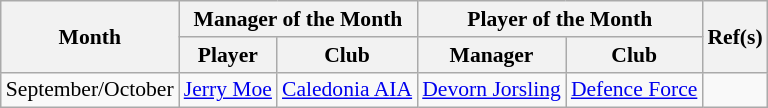<table class="wikitable" style="font-size:90%;">
<tr>
<th rowspan="2">Month</th>
<th colspan="2">Manager of the Month</th>
<th colspan="2">Player of the Month</th>
<th rowspan="2">Ref(s)</th>
</tr>
<tr>
<th>Player</th>
<th>Club</th>
<th>Manager</th>
<th>Club</th>
</tr>
<tr>
<td>September/October</td>
<td> <a href='#'>Jerry Moe</a></td>
<td><a href='#'>Caledonia AIA</a></td>
<td> <a href='#'>Devorn Jorsling</a></td>
<td><a href='#'>Defence Force</a></td>
<td align=center></td>
</tr>
</table>
